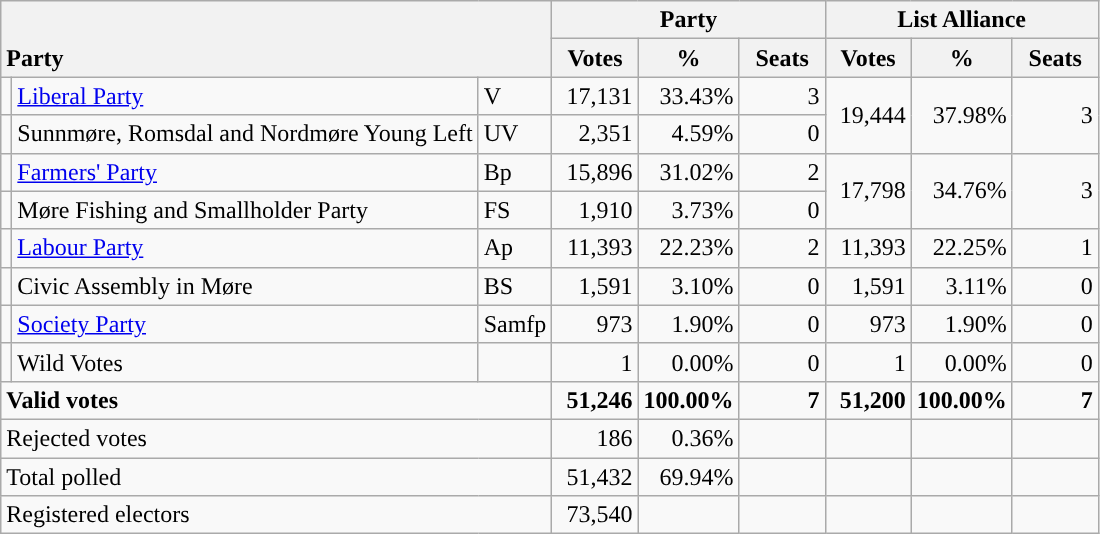<table class="wikitable" border="1" style="text-align:right;">
<tr>
<th style="text-align:left;" valign=bottom rowspan=2 colspan=3>Party</th>
<th colspan=3>Party</th>
<th colspan=3>List Alliance</th>
</tr>
<tr>
<th align=center valign=bottom width="50">Votes</th>
<th align=center valign=bottom width="50">%</th>
<th align=center valign=bottom width="50">Seats</th>
<th align=center valign=bottom width="50">Votes</th>
<th align=center valign=bottom width="50">%</th>
<th align=center valign=bottom width="50">Seats</th>
</tr>
<tr>
<td style="color:inherit;background:"></td>
<td align=left><a href='#'>Liberal Party</a></td>
<td align=left>V</td>
<td>17,131</td>
<td>33.43%</td>
<td>3</td>
<td rowspan=2>19,444</td>
<td rowspan=2>37.98%</td>
<td rowspan=2>3</td>
</tr>
<tr>
<td></td>
<td align=left>Sunnmøre, Romsdal and Nordmøre Young Left</td>
<td align=left>UV</td>
<td>2,351</td>
<td>4.59%</td>
<td>0</td>
</tr>
<tr>
<td style="color:inherit;background:"></td>
<td align=left><a href='#'>Farmers' Party</a></td>
<td align=left>Bp</td>
<td>15,896</td>
<td>31.02%</td>
<td>2</td>
<td rowspan=2>17,798</td>
<td rowspan=2>34.76%</td>
<td rowspan=2>3</td>
</tr>
<tr>
<td></td>
<td align=left>Møre Fishing and Smallholder Party</td>
<td align=left>FS</td>
<td>1,910</td>
<td>3.73%</td>
<td>0</td>
</tr>
<tr>
<td style="color:inherit;background:"></td>
<td align=left><a href='#'>Labour Party</a></td>
<td align=left>Ap</td>
<td>11,393</td>
<td>22.23%</td>
<td>2</td>
<td>11,393</td>
<td>22.25%</td>
<td>1</td>
</tr>
<tr>
<td></td>
<td align=left>Civic Assembly in Møre</td>
<td align=left>BS</td>
<td>1,591</td>
<td>3.10%</td>
<td>0</td>
<td>1,591</td>
<td>3.11%</td>
<td>0</td>
</tr>
<tr>
<td></td>
<td align=left><a href='#'>Society Party</a></td>
<td align=left>Samfp</td>
<td>973</td>
<td>1.90%</td>
<td>0</td>
<td>973</td>
<td>1.90%</td>
<td>0</td>
</tr>
<tr>
<td></td>
<td align=left>Wild Votes</td>
<td align=left></td>
<td>1</td>
<td>0.00%</td>
<td>0</td>
<td>1</td>
<td>0.00%</td>
<td>0</td>
</tr>
<tr style="font-weight:bold">
<td align=left colspan=3>Valid votes</td>
<td>51,246</td>
<td>100.00%</td>
<td>7</td>
<td>51,200</td>
<td>100.00%</td>
<td>7</td>
</tr>
<tr>
<td align=left colspan=3>Rejected votes</td>
<td>186</td>
<td>0.36%</td>
<td></td>
<td></td>
<td></td>
<td></td>
</tr>
<tr>
<td align=left colspan=3>Total polled</td>
<td>51,432</td>
<td>69.94%</td>
<td></td>
<td></td>
<td></td>
<td></td>
</tr>
<tr>
<td align=left colspan=3>Registered electors</td>
<td>73,540</td>
<td></td>
<td></td>
<td></td>
<td></td>
<td></td>
</tr>
</table>
